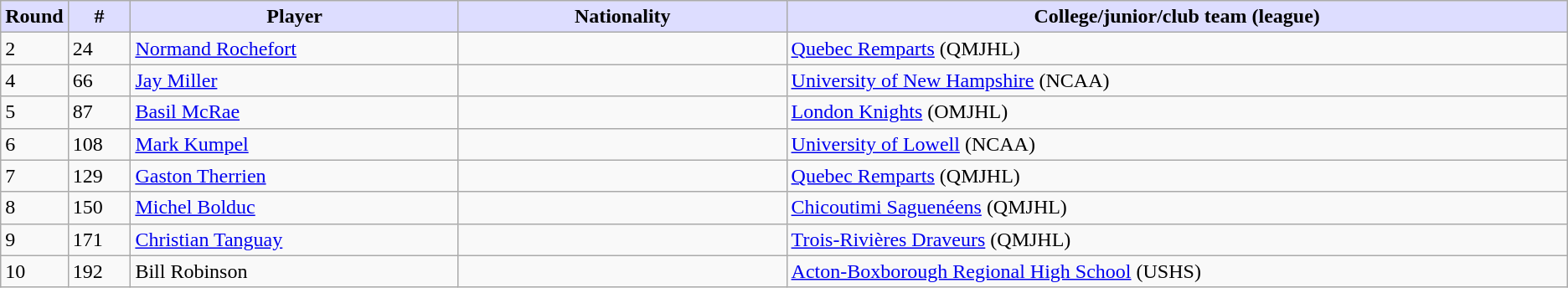<table class="wikitable">
<tr style="text-align:center;">
<th style="background:#ddf; width:4.0%;">Round</th>
<th style="background:#ddf; width:4.0%;">#</th>
<th style="background:#ddf; width:21.0%;">Player</th>
<th style="background:#ddf; width:21.0%;">Nationality</th>
<th style="background:#ddf; width:100.0%;">College/junior/club team (league)</th>
</tr>
<tr>
<td>2</td>
<td>24</td>
<td><a href='#'>Normand Rochefort</a></td>
<td></td>
<td><a href='#'>Quebec Remparts</a> (QMJHL)</td>
</tr>
<tr>
<td>4</td>
<td>66</td>
<td><a href='#'>Jay Miller</a></td>
<td></td>
<td><a href='#'>University of New Hampshire</a> (NCAA)</td>
</tr>
<tr>
<td>5</td>
<td>87</td>
<td><a href='#'>Basil McRae</a></td>
<td></td>
<td><a href='#'>London Knights</a> (OMJHL)</td>
</tr>
<tr>
<td>6</td>
<td>108</td>
<td><a href='#'>Mark Kumpel</a></td>
<td></td>
<td><a href='#'>University of Lowell</a> (NCAA)</td>
</tr>
<tr>
<td>7</td>
<td>129</td>
<td><a href='#'>Gaston Therrien</a></td>
<td></td>
<td><a href='#'>Quebec Remparts</a> (QMJHL)</td>
</tr>
<tr>
<td>8</td>
<td>150</td>
<td><a href='#'>Michel Bolduc</a></td>
<td></td>
<td><a href='#'>Chicoutimi Saguenéens</a> (QMJHL)</td>
</tr>
<tr>
<td>9</td>
<td>171</td>
<td><a href='#'>Christian Tanguay</a></td>
<td></td>
<td><a href='#'>Trois-Rivières Draveurs</a> (QMJHL)</td>
</tr>
<tr>
<td>10</td>
<td>192</td>
<td>Bill Robinson</td>
<td></td>
<td><a href='#'>Acton-Boxborough Regional High School</a> (USHS)</td>
</tr>
</table>
